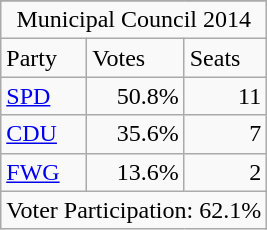<table class=wikitable>
<tr>
</tr>
<tr>
<td colspan=6 align=center>Municipal Council 2014</td>
</tr>
<tr>
<td>Party</td>
<td>Votes</td>
<td>Seats</td>
</tr>
<tr>
<td><a href='#'>SPD</a></td>
<td align=right>50.8%</td>
<td align=right>11</td>
</tr>
<tr>
<td><a href='#'>CDU</a></td>
<td align=right>35.6%</td>
<td align=right>7</td>
</tr>
<tr>
<td><a href='#'>FWG</a></td>
<td align=right>13.6%</td>
<td align=right>2</td>
</tr>
<tr>
<td colspan=6 align=center>Voter Participation: 62.1%</td>
</tr>
</table>
